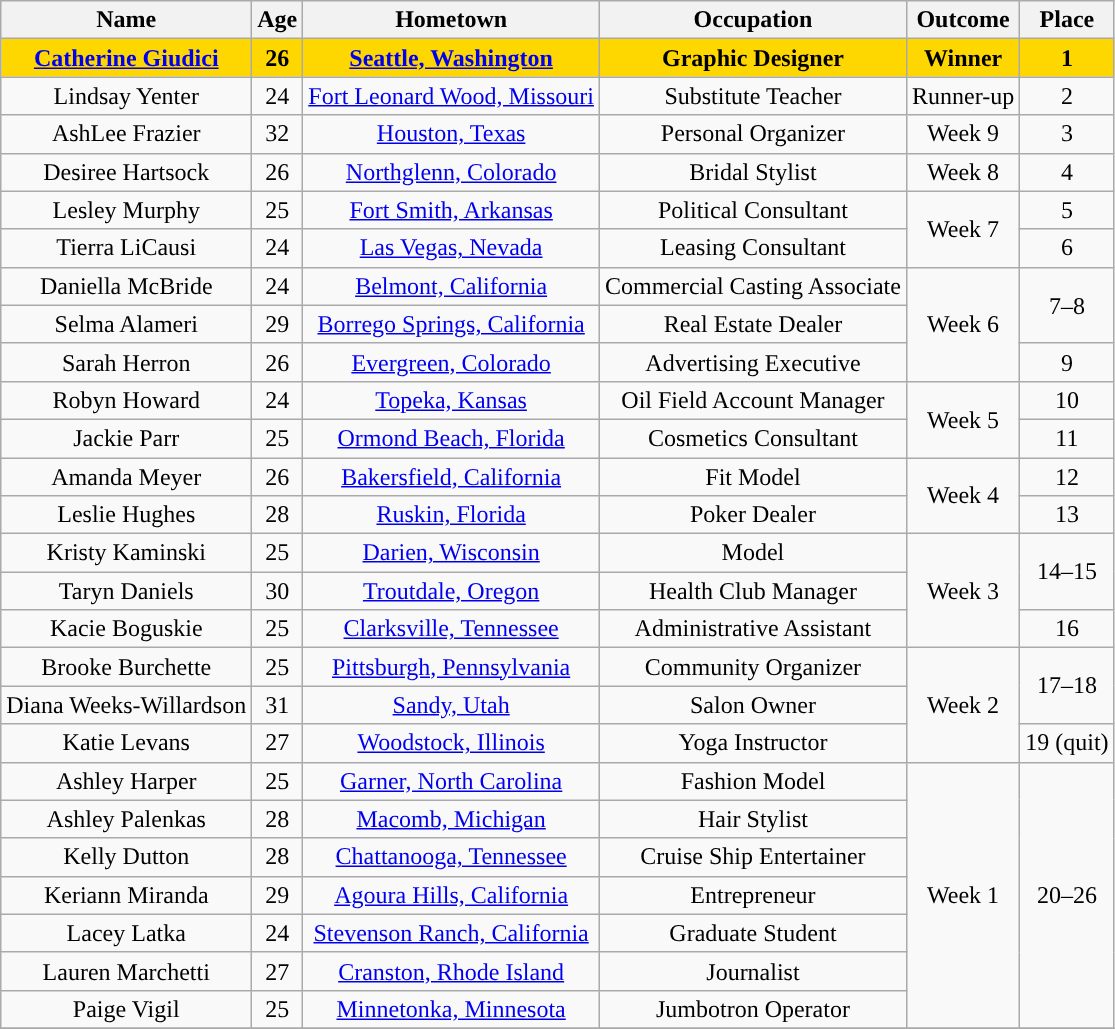<table class="wikitable sortable" style="text-align:center;">
<tr>
<th>Name</th>
<th>Age</th>
<th>Hometown</th>
<th>Occupation</th>
<th>Outcome</th>
<th>Place</th>
</tr>
<tr bgcolor="gold">
<td><strong><a href='#'>Catherine Giudici</a></strong></td>
<td><strong>26</strong></td>
<td><strong><a href='#'>Seattle, Washington</a></strong></td>
<td><strong>Graphic Designer</strong></td>
<td><strong>Winner</strong></td>
<td><strong>1</strong></td>
</tr>
<tr>
<td>Lindsay Yenter</td>
<td>24</td>
<td><a href='#'>Fort Leonard Wood, Missouri</a></td>
<td>Substitute Teacher</td>
<td>Runner-up</td>
<td>2</td>
</tr>
<tr>
<td>AshLee Frazier</td>
<td>32</td>
<td><a href='#'>Houston, Texas</a></td>
<td>Personal Organizer</td>
<td>Week 9</td>
<td>3</td>
</tr>
<tr>
<td>Desiree Hartsock</td>
<td>26</td>
<td><a href='#'>Northglenn, Colorado</a></td>
<td>Bridal Stylist</td>
<td>Week 8</td>
<td>4</td>
</tr>
<tr>
<td>Lesley Murphy</td>
<td>25</td>
<td><a href='#'>Fort Smith, Arkansas</a></td>
<td>Political Consultant</td>
<td rowspan="2">Week 7</td>
<td>5</td>
</tr>
<tr>
<td>Tierra LiCausi</td>
<td>24</td>
<td><a href='#'>Las Vegas, Nevada</a></td>
<td>Leasing Consultant</td>
<td>6</td>
</tr>
<tr>
<td>Daniella McBride</td>
<td>24</td>
<td><a href='#'>Belmont, California</a></td>
<td>Commercial Casting Associate</td>
<td rowspan="3">Week 6</td>
<td rowspan="2">7–8</td>
</tr>
<tr>
<td>Selma Alameri</td>
<td>29</td>
<td><a href='#'>Borrego Springs, California</a></td>
<td>Real Estate Dealer</td>
</tr>
<tr>
<td>Sarah Herron</td>
<td>26</td>
<td><a href='#'>Evergreen, Colorado</a></td>
<td>Advertising Executive</td>
<td>9</td>
</tr>
<tr>
<td>Robyn Howard</td>
<td>24</td>
<td><a href='#'>Topeka, Kansas</a></td>
<td>Oil Field Account Manager</td>
<td rowspan="2">Week 5</td>
<td>10</td>
</tr>
<tr>
<td>Jackie Parr</td>
<td>25</td>
<td><a href='#'>Ormond Beach, Florida</a></td>
<td>Cosmetics Consultant</td>
<td>11</td>
</tr>
<tr>
<td>Amanda Meyer</td>
<td>26</td>
<td><a href='#'>Bakersfield, California</a></td>
<td>Fit Model</td>
<td rowspan="2">Week 4</td>
<td>12</td>
</tr>
<tr>
<td>Leslie Hughes</td>
<td>28</td>
<td><a href='#'>Ruskin, Florida</a></td>
<td>Poker Dealer</td>
<td>13</td>
</tr>
<tr>
<td>Kristy Kaminski</td>
<td>25</td>
<td><a href='#'>Darien, Wisconsin</a></td>
<td>Model</td>
<td rowspan="3">Week 3</td>
<td rowspan="2">14–15</td>
</tr>
<tr>
<td>Taryn Daniels</td>
<td>30</td>
<td><a href='#'>Troutdale, Oregon</a></td>
<td>Health Club Manager</td>
</tr>
<tr>
<td>Kacie Boguskie</td>
<td>25</td>
<td><a href='#'>Clarksville, Tennessee</a></td>
<td>Administrative Assistant</td>
<td>16</td>
</tr>
<tr>
<td>Brooke Burchette</td>
<td>25</td>
<td><a href='#'>Pittsburgh, Pennsylvania</a></td>
<td>Community Organizer</td>
<td rowspan="3">Week 2</td>
<td rowspan="2">17–18</td>
</tr>
<tr>
<td>Diana Weeks-Willardson</td>
<td>31</td>
<td><a href='#'>Sandy, Utah</a></td>
<td>Salon Owner</td>
</tr>
<tr>
<td>Katie Levans</td>
<td>27</td>
<td><a href='#'>Woodstock, Illinois</a></td>
<td>Yoga Instructor</td>
<td>19 (quit)</td>
</tr>
<tr>
<td>Ashley Harper</td>
<td>25</td>
<td><a href='#'>Garner, North Carolina</a></td>
<td>Fashion Model</td>
<td rowspan="7">Week 1</td>
<td rowspan="7">20–26</td>
</tr>
<tr>
<td>Ashley Palenkas</td>
<td>28</td>
<td><a href='#'>Macomb, Michigan</a></td>
<td>Hair Stylist</td>
</tr>
<tr>
<td>Kelly Dutton</td>
<td>28</td>
<td><a href='#'>Chattanooga, Tennessee</a></td>
<td>Cruise Ship Entertainer</td>
</tr>
<tr>
<td>Keriann Miranda</td>
<td>29</td>
<td><a href='#'>Agoura Hills, California</a></td>
<td>Entrepreneur</td>
</tr>
<tr>
<td>Lacey Latka</td>
<td>24</td>
<td><a href='#'>Stevenson Ranch, California</a></td>
<td>Graduate Student</td>
</tr>
<tr>
<td>Lauren Marchetti</td>
<td>27</td>
<td><a href='#'>Cranston, Rhode Island</a></td>
<td>Journalist</td>
</tr>
<tr>
<td>Paige Vigil</td>
<td>25</td>
<td><a href='#'>Minnetonka, Minnesota</a></td>
<td>Jumbotron Operator</td>
</tr>
<tr>
</tr>
</table>
